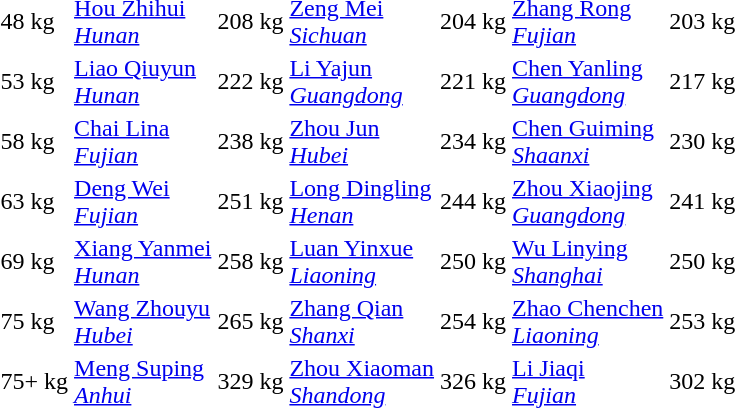<table>
<tr>
<td>48 kg</td>
<td><a href='#'>Hou Zhihui</a><br><em><a href='#'>Hunan</a></em></td>
<td>208 kg</td>
<td><a href='#'>Zeng Mei</a><br><em><a href='#'>Sichuan</a></em></td>
<td>204 kg</td>
<td><a href='#'>Zhang Rong</a><br><em><a href='#'>Fujian</a></em></td>
<td>203 kg</td>
</tr>
<tr>
<td>53 kg</td>
<td><a href='#'>Liao Qiuyun</a><br><em><a href='#'>Hunan</a></em></td>
<td>222 kg</td>
<td><a href='#'>Li Yajun</a><br><em><a href='#'>Guangdong</a></em></td>
<td>221 kg</td>
<td><a href='#'>Chen Yanling</a><br><em><a href='#'>Guangdong</a></em></td>
<td>217 kg</td>
</tr>
<tr>
<td>58 kg</td>
<td><a href='#'>Chai Lina</a><br><em><a href='#'>Fujian</a></em></td>
<td>238 kg</td>
<td><a href='#'>Zhou Jun</a><br><em><a href='#'>Hubei</a></em></td>
<td>234 kg</td>
<td><a href='#'>Chen Guiming</a><br><em><a href='#'>Shaanxi</a></em></td>
<td>230 kg</td>
</tr>
<tr>
<td>63 kg</td>
<td><a href='#'>Deng Wei</a><br><em><a href='#'>Fujian</a></em></td>
<td>251 kg</td>
<td><a href='#'>Long Dingling</a><br><em><a href='#'>Henan</a></em></td>
<td>244 kg</td>
<td><a href='#'>Zhou Xiaojing</a><br><em><a href='#'>Guangdong</a></em></td>
<td>241 kg</td>
</tr>
<tr>
<td>69 kg</td>
<td><a href='#'>Xiang Yanmei</a><br><em><a href='#'>Hunan</a></em></td>
<td>258 kg</td>
<td><a href='#'>Luan Yinxue</a><br><em><a href='#'>Liaoning</a></em></td>
<td>250 kg</td>
<td><a href='#'>Wu Linying</a><br><em><a href='#'>Shanghai</a></em></td>
<td>250 kg</td>
</tr>
<tr>
<td>75 kg</td>
<td><a href='#'>Wang Zhouyu</a><br><em><a href='#'>Hubei</a></em></td>
<td>265 kg</td>
<td><a href='#'>Zhang Qian</a><br><em><a href='#'>Shanxi</a></em></td>
<td>254 kg</td>
<td><a href='#'>Zhao Chenchen</a><br><em><a href='#'>Liaoning</a></em></td>
<td>253 kg</td>
</tr>
<tr>
<td>75+ kg</td>
<td><a href='#'>Meng Suping</a><br><em><a href='#'>Anhui</a></em></td>
<td>329 kg</td>
<td><a href='#'>Zhou Xiaoman</a><br><em><a href='#'>Shandong</a></em></td>
<td>326 kg</td>
<td><a href='#'>Li Jiaqi</a><br><em><a href='#'>Fujian</a></em></td>
<td>302 kg</td>
</tr>
</table>
